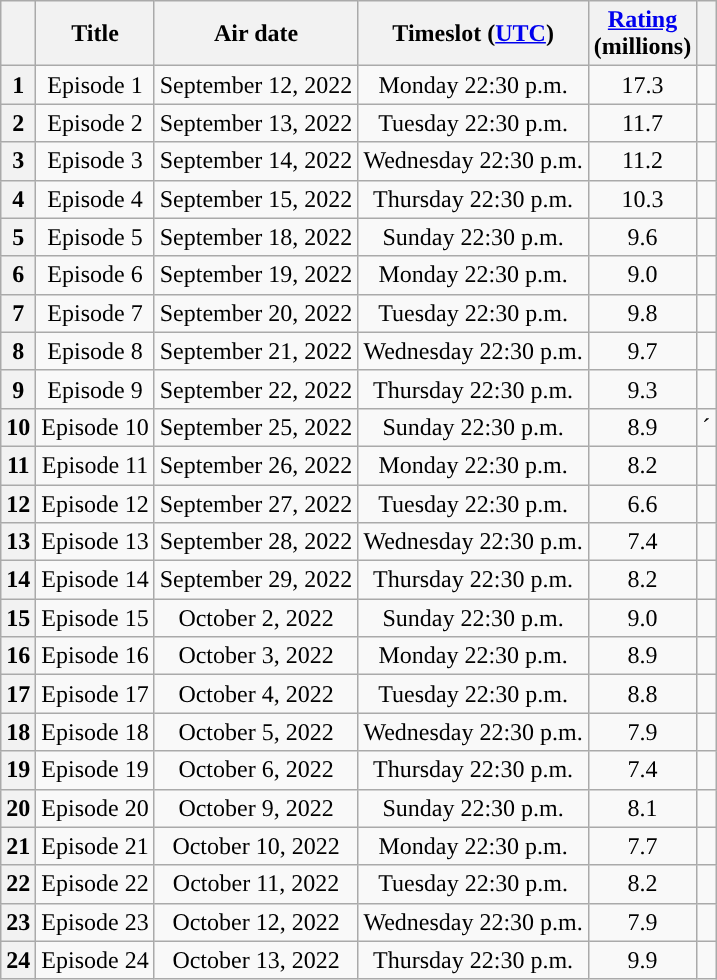<table class="wikitable sortable plainrowheaders" style="text-align:center">
<tr align="center">
<th></th>
<th>Title</th>
<th>Air date</th>
<th>Timeslot (<a href='#'>UTC</a>)</th>
<th><a href='#'>Rating</a><br>(millions)</th>
<th></th>
</tr>
<tr>
<th scope="row" style="text-align:center">1</th>
<td>Episode 1</td>
<td>September 12, 2022</td>
<td>Monday 22:30 p.m.</td>
<td>17.3</td>
<td></td>
</tr>
<tr>
<th scope="row" style="text-align:center">2</th>
<td>Episode 2</td>
<td>September 13, 2022</td>
<td>Tuesday 22:30 p.m.</td>
<td>11.7</td>
<td></td>
</tr>
<tr>
<th scope="row" style="text-align:center">3</th>
<td>Episode 3</td>
<td>September 14, 2022</td>
<td>Wednesday 22:30 p.m.</td>
<td>11.2</td>
<td></td>
</tr>
<tr>
<th scope="row" style="text-align:center">4</th>
<td>Episode 4</td>
<td>September 15, 2022</td>
<td>Thursday 22:30 p.m.</td>
<td>10.3</td>
<td></td>
</tr>
<tr>
<th scope="row" style="text-align:center">5</th>
<td>Episode 5</td>
<td>September 18, 2022</td>
<td>Sunday 22:30 p.m.</td>
<td>9.6</td>
<td></td>
</tr>
<tr>
<th scope="row" style="text-align:center">6</th>
<td>Episode 6</td>
<td>September 19, 2022</td>
<td>Monday 22:30 p.m.</td>
<td>9.0</td>
<td></td>
</tr>
<tr>
<th scope="row" style="text-align:center">7</th>
<td>Episode 7</td>
<td>September 20, 2022</td>
<td>Tuesday 22:30 p.m.</td>
<td>9.8</td>
<td></td>
</tr>
<tr>
<th scope="row" style="text-align:center">8</th>
<td>Episode 8</td>
<td>September 21, 2022</td>
<td>Wednesday 22:30 p.m.</td>
<td>9.7</td>
<td></td>
</tr>
<tr>
<th scope="row" style="text-align:center">9</th>
<td>Episode 9</td>
<td>September 22, 2022</td>
<td>Thursday 22:30 p.m.</td>
<td>9.3</td>
<td></td>
</tr>
<tr>
<th scope="row" style="text-align:center">10</th>
<td>Episode 10</td>
<td>September 25, 2022</td>
<td>Sunday 22:30 p.m.</td>
<td>8.9</td>
<td>´</td>
</tr>
<tr>
<th scope="row" style="text-align:center">11</th>
<td>Episode 11</td>
<td>September 26, 2022</td>
<td>Monday 22:30 p.m.</td>
<td>8.2</td>
<td></td>
</tr>
<tr>
<th scope="row" style="text-align:center">12</th>
<td>Episode 12</td>
<td>September 27, 2022</td>
<td>Tuesday 22:30 p.m.</td>
<td>6.6</td>
<td></td>
</tr>
<tr>
<th scope="row" style="text-align:center">13</th>
<td>Episode 13</td>
<td>September 28, 2022</td>
<td>Wednesday 22:30 p.m.</td>
<td>7.4</td>
<td></td>
</tr>
<tr>
<th scope="row" style="text-align:center">14</th>
<td>Episode 14</td>
<td>September 29, 2022</td>
<td>Thursday 22:30 p.m.</td>
<td>8.2</td>
<td></td>
</tr>
<tr>
<th scope="row" style="text-align:center">15</th>
<td>Episode 15</td>
<td>October 2, 2022</td>
<td>Sunday 22:30 p.m.</td>
<td>9.0</td>
<td></td>
</tr>
<tr>
<th scope="row" style="text-align:center">16</th>
<td>Episode 16</td>
<td>October 3, 2022</td>
<td>Monday 22:30 p.m.</td>
<td>8.9</td>
<td></td>
</tr>
<tr>
<th scope="row" style="text-align:center">17</th>
<td>Episode 17</td>
<td>October 4, 2022</td>
<td>Tuesday 22:30 p.m.</td>
<td>8.8</td>
<td></td>
</tr>
<tr>
<th scope="row" style="text-align:center">18</th>
<td>Episode 18</td>
<td>October 5, 2022</td>
<td>Wednesday 22:30 p.m.</td>
<td>7.9</td>
<td></td>
</tr>
<tr>
<th scope="row" style="text-align:center">19</th>
<td>Episode 19</td>
<td>October 6, 2022</td>
<td>Thursday 22:30 p.m.</td>
<td>7.4</td>
<td></td>
</tr>
<tr>
<th scope="row" style="text-align:center">20</th>
<td>Episode 20</td>
<td>October 9, 2022</td>
<td>Sunday 22:30 p.m.</td>
<td>8.1</td>
<td></td>
</tr>
<tr>
<th scope="row" style="text-align:center">21</th>
<td>Episode 21</td>
<td>October 10, 2022</td>
<td>Monday 22:30 p.m.</td>
<td>7.7</td>
<td></td>
</tr>
<tr>
<th scope="row" style="text-align:center">22</th>
<td>Episode 22</td>
<td>October 11, 2022</td>
<td>Tuesday 22:30 p.m.</td>
<td>8.2</td>
<td></td>
</tr>
<tr>
<th scope="row" style="text-align:center">23</th>
<td>Episode 23</td>
<td>October 12, 2022</td>
<td>Wednesday 22:30 p.m.</td>
<td>7.9</td>
<td></td>
</tr>
<tr>
<th scope="row" style="text-align:center">24</th>
<td>Episode 24</td>
<td>October 13, 2022</td>
<td>Thursday 22:30 p.m.</td>
<td>9.9</td>
<td></td>
</tr>
</table>
